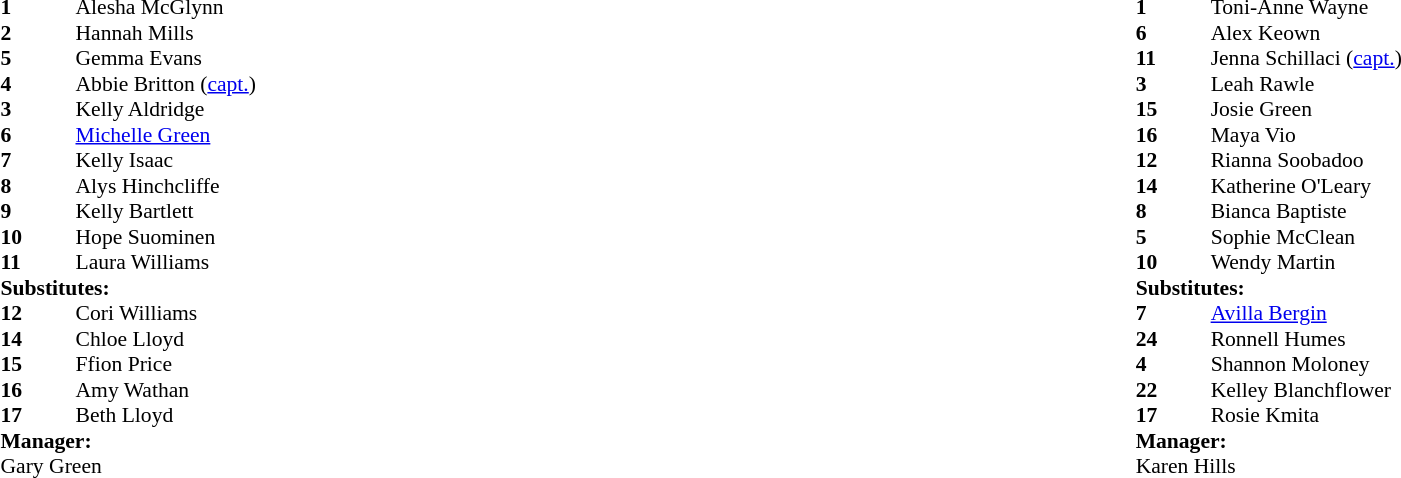<table style="width:100%;">
<tr>
<td style="vertical-align:top; width:50%;"><br><table style="font-size: 90%" cellspacing="0" cellpadding="0">
<tr>
<th width="100"></th>
<th width="50"></th>
</tr>
<tr>
<td></td>
<td><strong>1</strong></td>
<td>Alesha McGlynn</td>
</tr>
<tr>
<td></td>
<td><strong>2</strong></td>
<td>Hannah Mills</td>
</tr>
<tr>
<td></td>
<td><strong>5</strong></td>
<td>Gemma Evans</td>
</tr>
<tr>
<td></td>
<td><strong>4</strong></td>
<td>Abbie Britton (<a href='#'>capt.</a>)</td>
</tr>
<tr>
<td></td>
<td><strong>3</strong></td>
<td>Kelly Aldridge</td>
</tr>
<tr>
<td></td>
<td><strong>6</strong></td>
<td><a href='#'>Michelle Green</a></td>
<td></td>
</tr>
<tr>
<td></td>
<td><strong>7</strong></td>
<td>Kelly Isaac</td>
<td></td>
</tr>
<tr>
<td></td>
<td><strong>8</strong></td>
<td>Alys Hinchcliffe</td>
<td></td>
</tr>
<tr>
<td></td>
<td><strong>9</strong></td>
<td>Kelly Bartlett</td>
</tr>
<tr>
<td></td>
<td><strong>10</strong></td>
<td>Hope Suominen</td>
</tr>
<tr>
<td></td>
<td><strong>11</strong></td>
<td>Laura Williams</td>
</tr>
<tr>
<td></td>
<td colspan=3><strong>Substitutes:</strong></td>
</tr>
<tr>
<td></td>
<td><strong>12</strong></td>
<td>Cori Williams</td>
<td></td>
</tr>
<tr>
<td></td>
<td><strong>14</strong></td>
<td>Chloe Lloyd</td>
<td></td>
</tr>
<tr>
<td></td>
<td><strong>15</strong></td>
<td>Ffion Price</td>
</tr>
<tr>
<td></td>
<td><strong>16</strong></td>
<td>Amy Wathan</td>
</tr>
<tr>
<td></td>
<td><strong>17</strong></td>
<td>Beth Lloyd</td>
<td></td>
</tr>
<tr>
<td></td>
<td colspan=3><strong>Manager:</strong></td>
</tr>
<tr>
<td></td>
<td colspan="3">Gary Green</td>
</tr>
</table>
</td>
<td valign="top"></td>
<td style="vertical-align:top; width:50%;"><br><table cellspacing="0" cellpadding="0" style="font-size:90%; margin:auto;">
<tr>
<th width="50"></th>
</tr>
<tr>
<td><strong>1</strong></td>
<td>Toni-Anne Wayne</td>
</tr>
<tr>
<td><strong>6</strong></td>
<td>Alex Keown</td>
</tr>
<tr>
<td><strong>11</strong></td>
<td>Jenna Schillaci (<a href='#'>capt.</a>)</td>
</tr>
<tr>
<td><strong>3</strong></td>
<td>Leah Rawle</td>
<td></td>
</tr>
<tr>
<td><strong>15</strong></td>
<td>Josie Green</td>
</tr>
<tr>
<td><strong>16</strong></td>
<td>Maya Vio</td>
</tr>
<tr>
<td><strong>12</strong></td>
<td>Rianna Soobadoo</td>
</tr>
<tr>
<td><strong>14</strong></td>
<td>Katherine O'Leary</td>
<td></td>
</tr>
<tr>
<td><strong>8</strong></td>
<td>Bianca Baptiste</td>
<td></td>
</tr>
<tr>
<td><strong>5</strong></td>
<td>Sophie McClean</td>
</tr>
<tr>
<td><strong>10</strong></td>
<td>Wendy Martin</td>
</tr>
<tr>
<td colspan=3><strong>Substitutes:</strong></td>
</tr>
<tr>
<td><strong>7</strong></td>
<td><a href='#'>Avilla Bergin</a></td>
<td></td>
</tr>
<tr>
<td><strong>24</strong></td>
<td>Ronnell Humes</td>
<td></td>
</tr>
<tr>
<td><strong>4</strong></td>
<td>Shannon Moloney</td>
</tr>
<tr>
<td><strong>22</strong></td>
<td>Kelley Blanchflower</td>
</tr>
<tr>
<td><strong>17</strong></td>
<td>Rosie Kmita</td>
<td></td>
</tr>
<tr>
<td colspan=3><strong>Manager:</strong></td>
</tr>
<tr>
<td colspan="3">Karen Hills</td>
</tr>
</table>
</td>
</tr>
</table>
